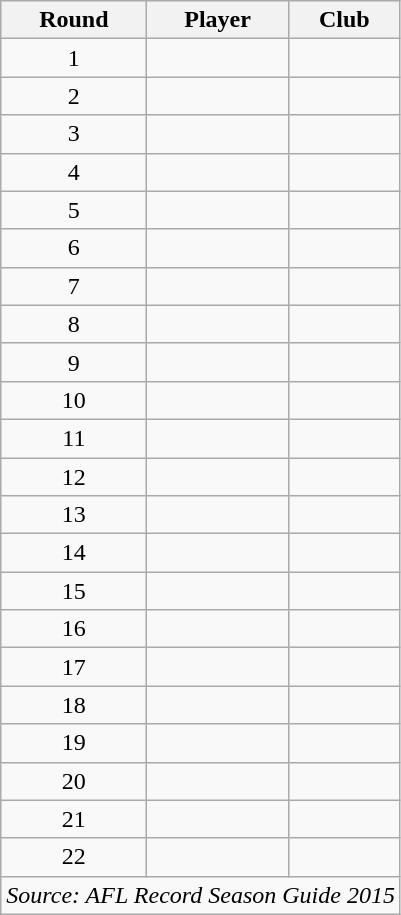<table class="wikitable sortable" style="text-align:center">
<tr>
<th>Round</th>
<th>Player</th>
<th>Club</th>
</tr>
<tr>
<td>1</td>
<td></td>
<td></td>
</tr>
<tr>
<td>2</td>
<td></td>
<td></td>
</tr>
<tr>
<td>3</td>
<td></td>
<td></td>
</tr>
<tr>
<td>4</td>
<td></td>
<td></td>
</tr>
<tr>
<td>5</td>
<td></td>
<td></td>
</tr>
<tr>
<td>6</td>
<td></td>
<td></td>
</tr>
<tr>
<td>7</td>
<td><strong></strong></td>
<td><strong></strong></td>
</tr>
<tr>
<td>8</td>
<td></td>
<td></td>
</tr>
<tr>
<td>9</td>
<td></td>
<td></td>
</tr>
<tr>
<td>10</td>
<td></td>
<td></td>
</tr>
<tr>
<td>11</td>
<td></td>
<td></td>
</tr>
<tr>
<td>12</td>
<td></td>
<td></td>
</tr>
<tr>
<td>13</td>
<td></td>
<td></td>
</tr>
<tr>
<td>14</td>
<td></td>
<td></td>
</tr>
<tr>
<td>15</td>
<td></td>
<td></td>
</tr>
<tr>
<td>16</td>
<td></td>
<td></td>
</tr>
<tr>
<td>17</td>
<td></td>
<td></td>
</tr>
<tr>
<td>18</td>
<td></td>
<td></td>
</tr>
<tr>
<td>19</td>
<td></td>
<td></td>
</tr>
<tr>
<td>20</td>
<td></td>
<td></td>
</tr>
<tr>
<td>21</td>
<td></td>
<td></td>
</tr>
<tr>
<td>22</td>
<td></td>
<td></td>
</tr>
<tr class="sortbottom">
<td colspan=4><em>Source: AFL Record Season Guide 2015</em></td>
</tr>
</table>
